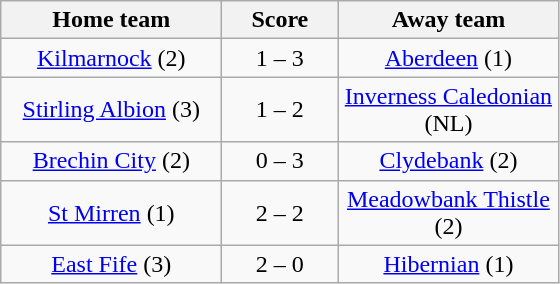<table class="wikitable" style="text-align: center">
<tr>
<th width=140>Home team</th>
<th width=70>Score</th>
<th width=140>Away team</th>
</tr>
<tr>
<td><a href='#'>Kilmarnock</a> (2)</td>
<td>1 – 3</td>
<td><a href='#'>Aberdeen</a> (1)</td>
</tr>
<tr>
<td><a href='#'>Stirling Albion</a> (3)</td>
<td>1 – 2</td>
<td><a href='#'>Inverness Caledonian</a> (NL)</td>
</tr>
<tr>
<td><a href='#'>Brechin City</a> (2)</td>
<td>0 – 3</td>
<td><a href='#'>Clydebank</a> (2)</td>
</tr>
<tr>
<td><a href='#'>St Mirren</a> (1)</td>
<td>2 – 2</td>
<td><a href='#'>Meadowbank Thistle</a> (2)</td>
</tr>
<tr>
<td><a href='#'>East Fife</a> (3)</td>
<td>2 – 0</td>
<td><a href='#'>Hibernian</a> (1)</td>
</tr>
</table>
